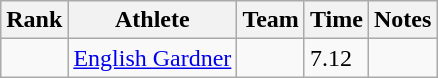<table class="wikitable sortable">
<tr>
<th>Rank</th>
<th>Athlete</th>
<th>Team</th>
<th>Time</th>
<th>Notes</th>
</tr>
<tr>
<td align=center></td>
<td><a href='#'>English Gardner</a></td>
<td></td>
<td>7.12</td>
<td></td>
</tr>
</table>
